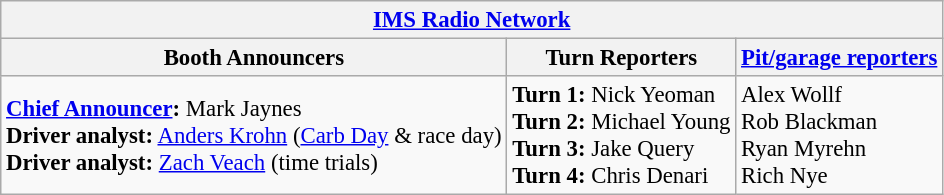<table class="wikitable" style="font-size: 95%;">
<tr>
<th colspan=3><a href='#'>IMS Radio Network</a></th>
</tr>
<tr>
<th>Booth Announcers</th>
<th>Turn Reporters</th>
<th><a href='#'>Pit/garage reporters</a></th>
</tr>
<tr>
<td><strong><a href='#'>Chief Announcer</a>:</strong> Mark Jaynes<br><strong>Driver analyst:</strong> <a href='#'>Anders Krohn</a> (<a href='#'>Carb Day</a> & race day)<br><strong>Driver analyst:</strong> <a href='#'>Zach Veach</a> (time trials)<br></td>
<td><strong>Turn 1:</strong> Nick Yeoman<br><strong>Turn 2:</strong> Michael Young<br><strong>Turn 3:</strong> Jake Query<br><strong>Turn 4:</strong> Chris Denari<br></td>
<td>Alex Wollf<br>Rob Blackman<br>Ryan Myrehn<br>Rich Nye</td>
</tr>
</table>
